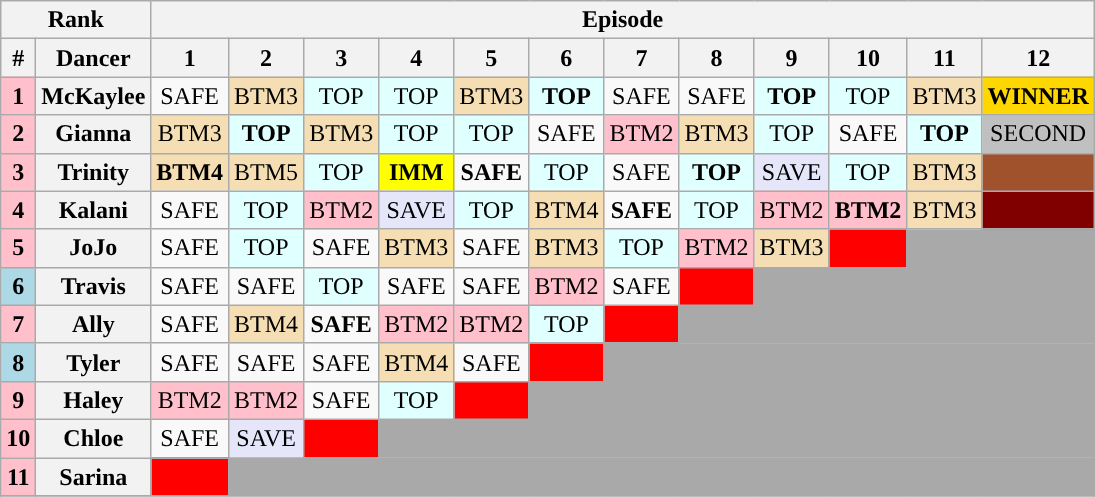<table class="wikitable plainrowheaders" style="text-align:center;">
<tr>
<th scope="col" colspan="2">Rank</th>
<th scope="col" colspan="12">Episode</th>
</tr>
<tr>
<th scope="col">#</th>
<th scope="col">Dancer</th>
<th scope="col">1</th>
<th scope="col">2</th>
<th scope="col">3</th>
<th scope="col">4</th>
<th scope="col">5</th>
<th scope="col">6</th>
<th scope="col">7</th>
<th scope="col">8</th>
<th scope="col">9</th>
<th scope="col">10</th>
<th scope="col">11</th>
<th scope="col">12</th>
</tr>
<tr>
<td style="background:pink;"><strong>1</strong></td>
<th><strong>McKaylee</strong></th>
<td>SAFE</td>
<td style="background:wheat;">BTM3</td>
<td style="background:lightcyan;">TOP</td>
<td style="background:lightcyan;">TOP</td>
<td style="background:wheat;">BTM3</td>
<td style="background:lightcyan;"><strong>TOP</strong></td>
<td>SAFE</td>
<td>SAFE</td>
<td style="background:lightcyan;"><strong>TOP</strong></td>
<td style="background:lightcyan;">TOP</td>
<td style="background:wheat;">BTM3</td>
<td style="background:gold;"><strong>WINNER</strong></td>
</tr>
<tr>
<td style="background:pink;"><strong>2</strong></td>
<th><strong>Gianna</strong></th>
<td style="background:wheat;">BTM3</td>
<td style="background:lightcyan;"><strong>TOP</strong></td>
<td style="background:wheat;">BTM3</td>
<td style="background:lightcyan;">TOP</td>
<td style="background:lightcyan;">TOP</td>
<td>SAFE</td>
<td style="background:pink;">BTM2</td>
<td style="background:wheat;">BTM3</td>
<td style="background:lightcyan;">TOP</td>
<td>SAFE</td>
<td style="background:lightcyan;"><strong>TOP</strong></td>
<td style="background:silver;">SECOND</td>
</tr>
<tr>
<td style="background:pink;"><strong>3</strong></td>
<th><strong>Trinity</strong></th>
<td style="background:wheat;"><strong>BTM4</strong></td>
<td style="background:wheat;">BTM5</td>
<td style="background:lightcyan;">TOP</td>
<td style="background:yellow;”"><strong>IMM</strong></td>
<td><strong>SAFE</strong></td>
<td style="background:lightcyan;">TOP</td>
<td>SAFE</td>
<td style="background:lightcyan;"><strong>TOP</strong></td>
<td style="background:lavender;">SAVE</td>
<td style="background:lightcyan;">TOP</td>
<td style="background:wheat;">BTM3</td>
<td style="background:sienna;"></td>
</tr>
<tr>
<td style="background:pink;"><strong>4</strong></td>
<th><strong>Kalani</strong></th>
<td>SAFE</td>
<td style="background:lightcyan;">TOP</td>
<td style="background:pink;">BTM2</td>
<td style="background:lavender;">SAVE</td>
<td style="background:lightcyan;">TOP</td>
<td style="background:wheat;">BTM4</td>
<td><strong>SAFE</strong></td>
<td style="background:lightcyan;">TOP</td>
<td style="background:pink;">BTM2</td>
<td style="background:pink;"><strong>BTM2</strong></td>
<td style="background:wheat;">BTM3</td>
<td style="background:maroon;"></td>
</tr>
<tr>
<td style="background:pink;"><strong>5</strong></td>
<th><strong>JoJo</strong></th>
<td>SAFE</td>
<td style="background:lightcyan;">TOP</td>
<td>SAFE</td>
<td style="background:wheat;">BTM3</td>
<td>SAFE</td>
<td style="background:wheat;">BTM3</td>
<td style="background:lightcyan;">TOP</td>
<td style="background:pink;">BTM2</td>
<td style="background:wheat;">BTM3</td>
<td style="background:red;"></td>
<td style="background:darkgrey;" colspan="3"></td>
</tr>
<tr>
<td style="background:lightblue;"><strong>6</strong></td>
<th><strong>Travis</strong></th>
<td>SAFE</td>
<td>SAFE</td>
<td style="background:lightcyan;">TOP</td>
<td>SAFE</td>
<td>SAFE</td>
<td style="background:pink;">BTM2</td>
<td>SAFE</td>
<td style="background:red;"></td>
<td style="background:darkgrey;" colspan="5"></td>
</tr>
<tr>
<td style="background:pink;"><strong>7</strong></td>
<th><strong>Ally</strong></th>
<td>SAFE</td>
<td style="background:wheat;">BTM4</td>
<td><strong>SAFE</strong></td>
<td style="background:pink;">BTM2</td>
<td style="background:pink;">BTM2</td>
<td style="background:lightcyan;">TOP</td>
<td style="background:red;"></td>
<td style="background:darkgrey;" colspan="6"></td>
</tr>
<tr>
<td style="background:lightblue;"><strong>8</strong></td>
<th><strong>Tyler</strong></th>
<td>SAFE</td>
<td>SAFE</td>
<td>SAFE</td>
<td style="background:wheat;">BTM4</td>
<td>SAFE</td>
<td style="background:red;"></td>
<td style="background:darkgrey;" colspan="7"></td>
</tr>
<tr>
<td style="background:pink;"><strong>9</strong></td>
<th><strong>Haley</strong></th>
<td style="background:pink;">BTM2</td>
<td style="background:pink;">BTM2</td>
<td>SAFE</td>
<td style="background:lightcyan;">TOP</td>
<td style="background:red;"></td>
<td style="background:darkgrey;" colspan="8"></td>
</tr>
<tr>
<td style="background:pink;"><strong>10</strong></td>
<th><strong>Chloe</strong></th>
<td>SAFE</td>
<td style="background:lavender;">SAVE</td>
<td style="background:red;"></td>
<td style="background:darkgrey;" colspan="9"></td>
</tr>
<tr>
<td style="background:pink;"><strong>11</strong></td>
<th><strong>Sarina</strong></th>
<td style="background:red;"></td>
<td style="background:darkgrey;" colspan="11"></td>
</tr>
<tr>
</tr>
</table>
